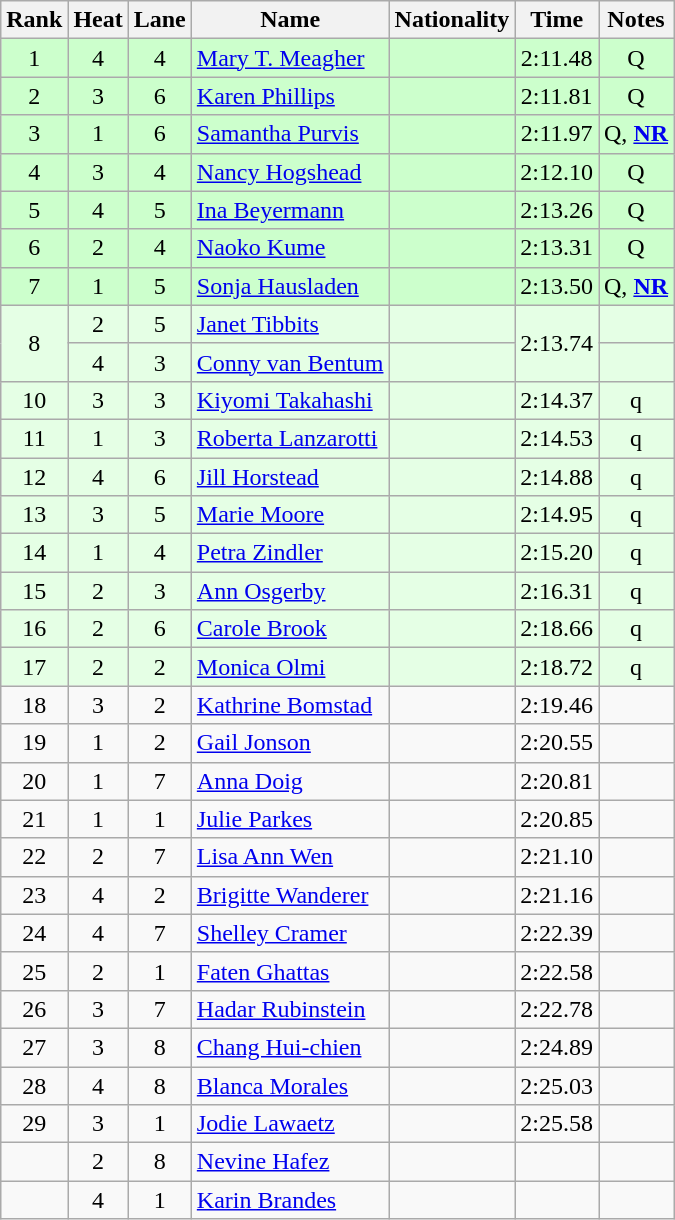<table class="wikitable sortable" style="text-align:center">
<tr>
<th>Rank</th>
<th>Heat</th>
<th>Lane</th>
<th>Name</th>
<th>Nationality</th>
<th>Time</th>
<th>Notes</th>
</tr>
<tr bgcolor=#cfc>
<td>1</td>
<td>4</td>
<td>4</td>
<td align=left><a href='#'>Mary T. Meagher</a></td>
<td align=left></td>
<td>2:11.48</td>
<td>Q</td>
</tr>
<tr bgcolor=#cfc>
<td>2</td>
<td>3</td>
<td>6</td>
<td align=left><a href='#'>Karen Phillips</a></td>
<td align=left></td>
<td>2:11.81</td>
<td>Q</td>
</tr>
<tr bgcolor=#cfc>
<td>3</td>
<td>1</td>
<td>6</td>
<td align=left><a href='#'>Samantha Purvis</a></td>
<td align=left></td>
<td>2:11.97</td>
<td>Q, <strong><a href='#'>NR</a></strong></td>
</tr>
<tr bgcolor=#cfc>
<td>4</td>
<td>3</td>
<td>4</td>
<td align=left><a href='#'>Nancy Hogshead</a></td>
<td align=left></td>
<td>2:12.10</td>
<td>Q</td>
</tr>
<tr bgcolor=#cfc>
<td>5</td>
<td>4</td>
<td>5</td>
<td align=left><a href='#'>Ina Beyermann</a></td>
<td align=left></td>
<td>2:13.26</td>
<td>Q</td>
</tr>
<tr bgcolor=#cfc>
<td>6</td>
<td>2</td>
<td>4</td>
<td align=left><a href='#'>Naoko Kume</a></td>
<td align=left></td>
<td>2:13.31</td>
<td>Q</td>
</tr>
<tr bgcolor=#cfc>
<td>7</td>
<td>1</td>
<td>5</td>
<td align=left><a href='#'>Sonja Hausladen</a></td>
<td align=left></td>
<td>2:13.50</td>
<td>Q, <strong><a href='#'>NR</a></strong></td>
</tr>
<tr bgcolor=e5ffe5>
<td rowspan=2>8</td>
<td>2</td>
<td>5</td>
<td align=left><a href='#'>Janet Tibbits</a></td>
<td align=left></td>
<td rowspan=2>2:13.74</td>
<td></td>
</tr>
<tr bgcolor=e5ffe5>
<td>4</td>
<td>3</td>
<td align=left><a href='#'>Conny van Bentum</a></td>
<td align=left></td>
<td></td>
</tr>
<tr bgcolor=e5ffe5>
<td>10</td>
<td>3</td>
<td>3</td>
<td align=left><a href='#'>Kiyomi Takahashi</a></td>
<td align=left></td>
<td>2:14.37</td>
<td>q</td>
</tr>
<tr bgcolor=e5ffe5>
<td>11</td>
<td>1</td>
<td>3</td>
<td align=left><a href='#'>Roberta Lanzarotti</a></td>
<td align=left></td>
<td>2:14.53</td>
<td>q</td>
</tr>
<tr bgcolor=e5ffe5>
<td>12</td>
<td>4</td>
<td>6</td>
<td align=left><a href='#'>Jill Horstead</a></td>
<td align=left></td>
<td>2:14.88</td>
<td>q</td>
</tr>
<tr bgcolor=e5ffe5>
<td>13</td>
<td>3</td>
<td>5</td>
<td align=left><a href='#'>Marie Moore</a></td>
<td align=left></td>
<td>2:14.95</td>
<td>q</td>
</tr>
<tr bgcolor=e5ffe5>
<td>14</td>
<td>1</td>
<td>4</td>
<td align=left><a href='#'>Petra Zindler</a></td>
<td align=left></td>
<td>2:15.20</td>
<td>q</td>
</tr>
<tr bgcolor=e5ffe5>
<td>15</td>
<td>2</td>
<td>3</td>
<td align=left><a href='#'>Ann Osgerby</a></td>
<td align=left></td>
<td>2:16.31</td>
<td>q</td>
</tr>
<tr bgcolor=e5ffe5>
<td>16</td>
<td>2</td>
<td>6</td>
<td align=left><a href='#'>Carole Brook</a></td>
<td align=left></td>
<td>2:18.66</td>
<td>q</td>
</tr>
<tr bgcolor=e5ffe5>
<td>17</td>
<td>2</td>
<td>2</td>
<td align=left><a href='#'>Monica Olmi</a></td>
<td align=left></td>
<td>2:18.72</td>
<td>q</td>
</tr>
<tr>
<td>18</td>
<td>3</td>
<td>2</td>
<td align=left><a href='#'>Kathrine Bomstad</a></td>
<td align=left></td>
<td>2:19.46</td>
<td></td>
</tr>
<tr>
<td>19</td>
<td>1</td>
<td>2</td>
<td align=left><a href='#'>Gail Jonson</a></td>
<td align=left></td>
<td>2:20.55</td>
<td></td>
</tr>
<tr>
<td>20</td>
<td>1</td>
<td>7</td>
<td align=left><a href='#'>Anna Doig</a></td>
<td align=left></td>
<td>2:20.81</td>
<td></td>
</tr>
<tr>
<td>21</td>
<td>1</td>
<td>1</td>
<td align=left><a href='#'>Julie Parkes</a></td>
<td align=left></td>
<td>2:20.85</td>
<td></td>
</tr>
<tr>
<td>22</td>
<td>2</td>
<td>7</td>
<td align=left><a href='#'>Lisa Ann Wen</a></td>
<td align=left></td>
<td>2:21.10</td>
<td></td>
</tr>
<tr>
<td>23</td>
<td>4</td>
<td>2</td>
<td align=left><a href='#'>Brigitte Wanderer</a></td>
<td align=left></td>
<td>2:21.16</td>
<td></td>
</tr>
<tr>
<td>24</td>
<td>4</td>
<td>7</td>
<td align=left><a href='#'>Shelley Cramer</a></td>
<td align=left></td>
<td>2:22.39</td>
<td></td>
</tr>
<tr>
<td>25</td>
<td>2</td>
<td>1</td>
<td align=left><a href='#'>Faten Ghattas</a></td>
<td align=left></td>
<td>2:22.58</td>
<td></td>
</tr>
<tr>
<td>26</td>
<td>3</td>
<td>7</td>
<td align=left><a href='#'>Hadar Rubinstein</a></td>
<td align=left></td>
<td>2:22.78</td>
<td></td>
</tr>
<tr>
<td>27</td>
<td>3</td>
<td>8</td>
<td align=left><a href='#'>Chang Hui-chien</a></td>
<td align=left></td>
<td>2:24.89</td>
<td></td>
</tr>
<tr>
<td>28</td>
<td>4</td>
<td>8</td>
<td align=left><a href='#'>Blanca Morales</a></td>
<td align=left></td>
<td>2:25.03</td>
<td></td>
</tr>
<tr>
<td>29</td>
<td>3</td>
<td>1</td>
<td align=left><a href='#'>Jodie Lawaetz</a></td>
<td align=left></td>
<td>2:25.58</td>
<td></td>
</tr>
<tr>
<td></td>
<td>2</td>
<td>8</td>
<td align=left><a href='#'>Nevine Hafez</a></td>
<td align=left></td>
<td></td>
<td></td>
</tr>
<tr>
<td></td>
<td>4</td>
<td>1</td>
<td align=left><a href='#'>Karin Brandes</a></td>
<td align=left></td>
<td></td>
<td></td>
</tr>
</table>
